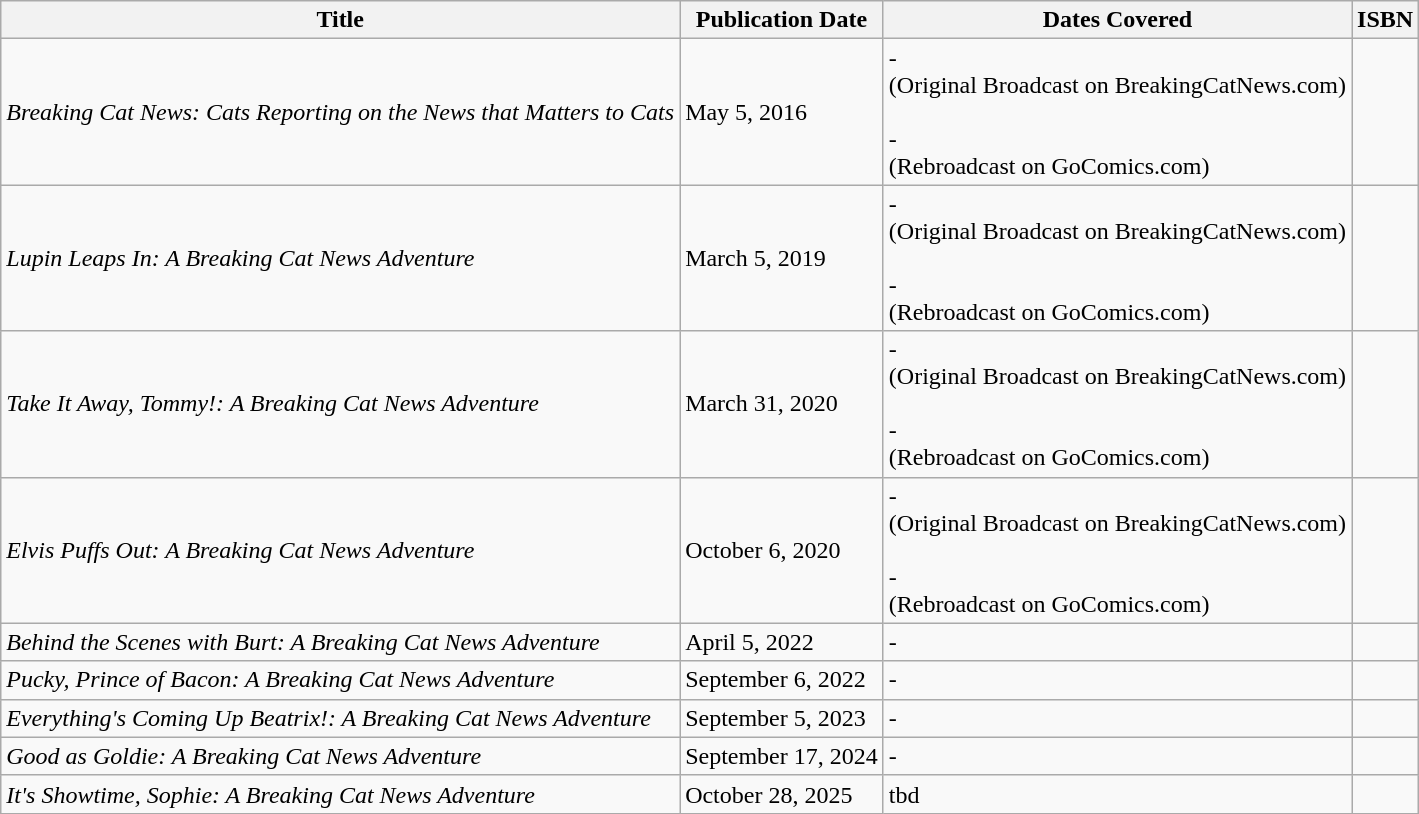<table class="wikitable">
<tr>
<th>Title</th>
<th>Publication Date</th>
<th>Dates Covered</th>
<th>ISBN</th>
</tr>
<tr>
<td><em>Breaking Cat News:  Cats Reporting on the News that Matters to Cats</em></td>
<td>May 5, 2016</td>
<td> -  <br>(Original Broadcast on BreakingCatNews.com) <br><br> -  <br>(Rebroadcast on GoComics.com)</td>
<td></td>
</tr>
<tr>
<td><em>Lupin Leaps In:  A Breaking Cat News Adventure</em></td>
<td>March 5, 2019</td>
<td> -  <br>(Original Broadcast on BreakingCatNews.com) <br><br> -  <br>(Rebroadcast on GoComics.com)</td>
<td></td>
</tr>
<tr>
<td><em>Take It Away, Tommy!:  A Breaking Cat News Adventure</em></td>
<td>March 31, 2020</td>
<td> -  <br>(Original Broadcast on BreakingCatNews.com) <br><br> -  <br>(Rebroadcast on GoComics.com)</td>
<td></td>
</tr>
<tr>
<td><em>Elvis Puffs Out:  A Breaking Cat News Adventure</em></td>
<td>October 6, 2020</td>
<td> -  <br>(Original Broadcast on BreakingCatNews.com) <br><br> -  <br>(Rebroadcast on GoComics.com)</td>
<td></td>
</tr>
<tr>
<td><em>Behind the Scenes with Burt: A Breaking Cat News Adventure</em></td>
<td>April 5, 2022</td>
<td> - </td>
<td></td>
</tr>
<tr>
<td><em>Pucky, Prince of Bacon: A Breaking Cat News Adventure</em></td>
<td>September 6, 2022</td>
<td> -  <br></td>
<td></td>
</tr>
<tr>
<td><em>Everything's Coming Up Beatrix!: A Breaking Cat News Adventure</em></td>
<td>September 5, 2023</td>
<td> -  <br></td>
<td></td>
</tr>
<tr>
<td><em>Good as Goldie: A Breaking Cat News Adventure</em></td>
<td>September 17, 2024</td>
<td> -  <br></td>
<td></td>
</tr>
<tr>
<td><em>It's Showtime, Sophie: A Breaking Cat News Adventure</em></td>
<td>October 28, 2025</td>
<td>tbd</td>
<td></td>
</tr>
</table>
